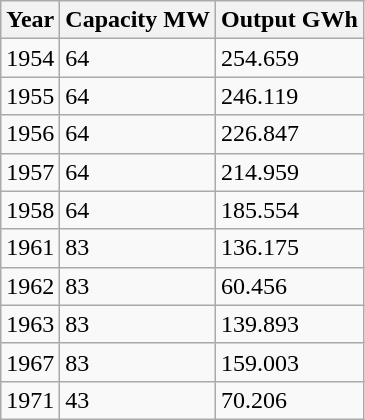<table class="wikitable">
<tr>
<th>Year</th>
<th>Capacity MW</th>
<th>Output GWh</th>
</tr>
<tr>
<td>1954</td>
<td>64</td>
<td>254.659</td>
</tr>
<tr>
<td>1955</td>
<td>64</td>
<td>246.119</td>
</tr>
<tr>
<td>1956</td>
<td>64</td>
<td>226.847</td>
</tr>
<tr>
<td>1957</td>
<td>64</td>
<td>214.959</td>
</tr>
<tr>
<td>1958</td>
<td>64</td>
<td>185.554</td>
</tr>
<tr>
<td>1961</td>
<td>83</td>
<td>136.175</td>
</tr>
<tr>
<td>1962</td>
<td>83</td>
<td>60.456</td>
</tr>
<tr>
<td>1963</td>
<td>83</td>
<td>139.893</td>
</tr>
<tr>
<td>1967</td>
<td>83</td>
<td>159.003</td>
</tr>
<tr>
<td>1971</td>
<td>43</td>
<td>70.206</td>
</tr>
</table>
